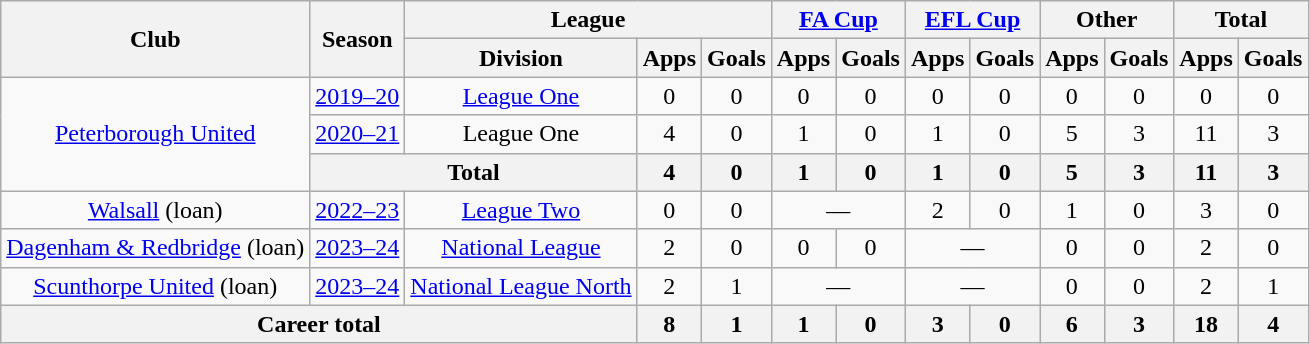<table class="wikitable" style="text-align:center">
<tr>
<th rowspan="2">Club</th>
<th rowspan="2">Season</th>
<th colspan="3">League</th>
<th colspan="2"><a href='#'>FA Cup</a></th>
<th colspan="2"><a href='#'>EFL Cup</a></th>
<th colspan="2">Other</th>
<th colspan="2">Total</th>
</tr>
<tr>
<th>Division</th>
<th>Apps</th>
<th>Goals</th>
<th>Apps</th>
<th>Goals</th>
<th>Apps</th>
<th>Goals</th>
<th>Apps</th>
<th>Goals</th>
<th>Apps</th>
<th>Goals</th>
</tr>
<tr>
<td rowspan="3"><a href='#'>Peterborough United</a></td>
<td><a href='#'>2019–20</a></td>
<td><a href='#'>League One</a></td>
<td>0</td>
<td>0</td>
<td>0</td>
<td>0</td>
<td>0</td>
<td>0</td>
<td>0</td>
<td>0</td>
<td>0</td>
<td>0</td>
</tr>
<tr>
<td><a href='#'>2020–21</a></td>
<td>League One</td>
<td>4</td>
<td>0</td>
<td>1</td>
<td>0</td>
<td>1</td>
<td>0</td>
<td>5</td>
<td>3</td>
<td>11</td>
<td>3</td>
</tr>
<tr>
<th colspan="2">Total</th>
<th>4</th>
<th>0</th>
<th>1</th>
<th>0</th>
<th>1</th>
<th>0</th>
<th>5</th>
<th>3</th>
<th>11</th>
<th>3</th>
</tr>
<tr>
<td><a href='#'>Walsall</a> (loan)</td>
<td><a href='#'>2022–23</a></td>
<td><a href='#'>League Two</a></td>
<td>0</td>
<td>0</td>
<td colspan=2>—</td>
<td>2</td>
<td>0</td>
<td>1</td>
<td>0</td>
<td>3</td>
<td>0</td>
</tr>
<tr>
<td><a href='#'>Dagenham & Redbridge</a> (loan)</td>
<td><a href='#'>2023–24</a></td>
<td><a href='#'>National League</a></td>
<td>2</td>
<td>0</td>
<td>0</td>
<td>0</td>
<td colspan=2>—</td>
<td>0</td>
<td>0</td>
<td>2</td>
<td>0</td>
</tr>
<tr>
<td><a href='#'>Scunthorpe United</a> (loan)</td>
<td><a href='#'>2023–24</a></td>
<td><a href='#'>National League North</a></td>
<td>2</td>
<td>1</td>
<td colspan="2">—</td>
<td colspan="2">—</td>
<td>0</td>
<td>0</td>
<td>2</td>
<td>1</td>
</tr>
<tr>
<th colspan="3">Career total</th>
<th>8</th>
<th>1</th>
<th>1</th>
<th>0</th>
<th>3</th>
<th>0</th>
<th>6</th>
<th>3</th>
<th>18</th>
<th>4</th>
</tr>
</table>
